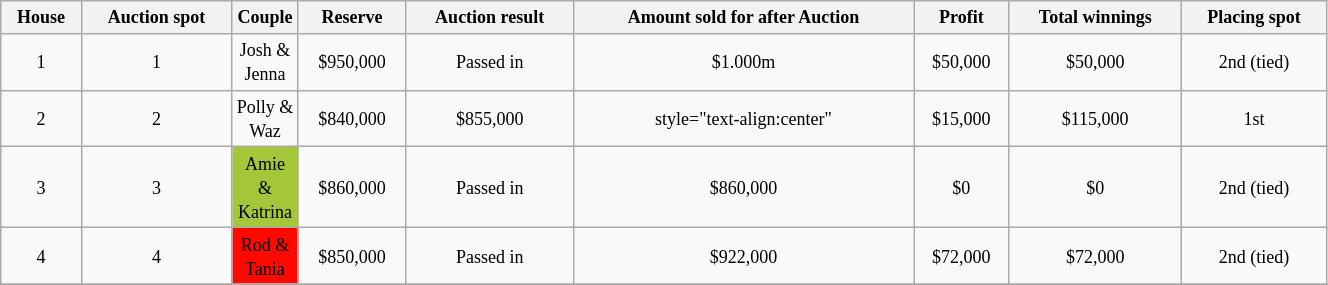<table class="wikitable" style="text-align: center; font-size: 9pt; line-height:16px; width:70%" |>
<tr>
<th>House</th>
<th>Auction spot</th>
<th>Couple</th>
<th>Reserve</th>
<th>Auction result</th>
<th>Amount sold for after Auction</th>
<th>Profit</th>
<th>Total winnings</th>
<th>Placing spot</th>
</tr>
<tr>
<td>1</td>
<td style="text-align:center">1</td>
<td style="width:5%;" scope="col" style="background:#00BFFF; color:black;">Josh & Jenna</td>
<td style="text-align:center">$950,000</td>
<td style="text-align:center">Passed in</td>
<td style="text-align:center">$1.000m</td>
<td style="text-align:center">$50,000</td>
<td style="text-align:center">$50,000</td>
<td style="text-align:center">2nd (tied)</td>
</tr>
<tr>
<td>2</td>
<td style="text-align:center">2</td>
<td style="width:5%;" scope="col" style="background:Black; background-color:#FDEE00">Polly & Waz</td>
<td style="text-align:center">$840,000</td>
<td style="text-align:center">$855,000</td>
<td>style="text-align:center" </td>
<td style="text-align:center">$15,000</td>
<td style="text-align:center">$115,000</td>
<td style="text-align:center">1st</td>
</tr>
<tr>
<td>3</td>
<td style="text-align:center">3</td>
<td style="background:#A4C639; color:Black;">Amie & Katrina</td>
<td style="text-align:center">$860,000</td>
<td style="text-align:center">Passed in</td>
<td style="text-align:center">$860,000</td>
<td style="text-align:center">$0</td>
<td style="text-align:center">$0</td>
<td style="text-align:center">2nd (tied)</td>
</tr>
<tr>
<td>4</td>
<td style="text-align:center">4</td>
<td style="background:#FF0800; color:black;">Rod & Tania</td>
<td style="text-align:center">$850,000</td>
<td style="text-align:center">Passed in</td>
<td style="text-align:center">$922,000</td>
<td style="text-align:center">$72,000</td>
<td style="text-align:center">$72,000</td>
<td style="text-align:center">2nd (tied)</td>
</tr>
<tr>
</tr>
</table>
